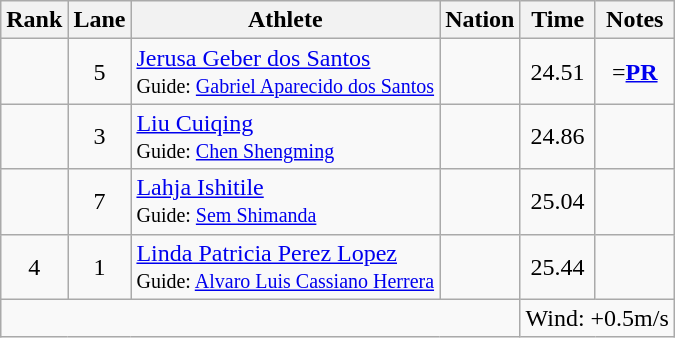<table class="wikitable sortable" style="text-align:center;">
<tr>
<th scope="col">Rank</th>
<th scope="col">Lane</th>
<th scope="col">Athlete</th>
<th scope="col">Nation</th>
<th scope="col">Time</th>
<th scope="col">Notes</th>
</tr>
<tr>
<td></td>
<td>5</td>
<td align=left><a href='#'>Jerusa Geber dos Santos</a><br><small>Guide: <a href='#'>Gabriel Aparecido dos Santos</a></small></td>
<td align=left></td>
<td>24.51</td>
<td>=<strong><a href='#'>PR</a></strong></td>
</tr>
<tr>
<td></td>
<td>3</td>
<td align=left><a href='#'>Liu Cuiqing</a><br><small>Guide: <a href='#'>Chen Shengming</a></small></td>
<td align=left></td>
<td>24.86</td>
<td></td>
</tr>
<tr>
<td></td>
<td>7</td>
<td align=left><a href='#'>Lahja Ishitile</a><br><small>Guide: <a href='#'>Sem Shimanda</a></small></td>
<td align=left></td>
<td>25.04</td>
<td></td>
</tr>
<tr>
<td>4</td>
<td>1</td>
<td align=left><a href='#'>Linda Patricia Perez Lopez</a><br><small>Guide: <a href='#'>Alvaro Luis Cassiano Herrera</a></small></td>
<td align=left></td>
<td>25.44</td>
<td></td>
</tr>
<tr class="sortbottom">
<td colspan="4"></td>
<td colspan="2" style="text-align:left;">Wind: +0.5m/s</td>
</tr>
</table>
